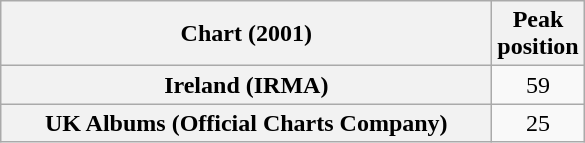<table class="wikitable sortable plainrowheaders" border="1">
<tr>
<th scope="col" style="width:20em;">Chart (2001)</th>
<th scope="col">Peak<br>position</th>
</tr>
<tr>
<th scope="row">Ireland (IRMA)</th>
<td align="center">59</td>
</tr>
<tr>
<th scope="row">UK Albums (Official Charts Company)</th>
<td align="center">25</td>
</tr>
</table>
